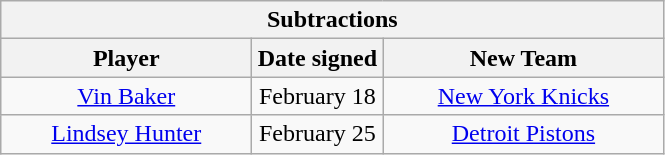<table class="wikitable" style="text-align:center">
<tr>
<th colspan=3>Subtractions</th>
</tr>
<tr>
<th style="width:160px">Player</th>
<th style="width:80px">Date signed</th>
<th style="width:180px">New Team</th>
</tr>
<tr>
<td><a href='#'>Vin Baker</a></td>
<td>February 18</td>
<td><a href='#'>New York Knicks</a></td>
</tr>
<tr>
<td><a href='#'>Lindsey Hunter</a></td>
<td>February 25</td>
<td><a href='#'>Detroit Pistons</a></td>
</tr>
</table>
